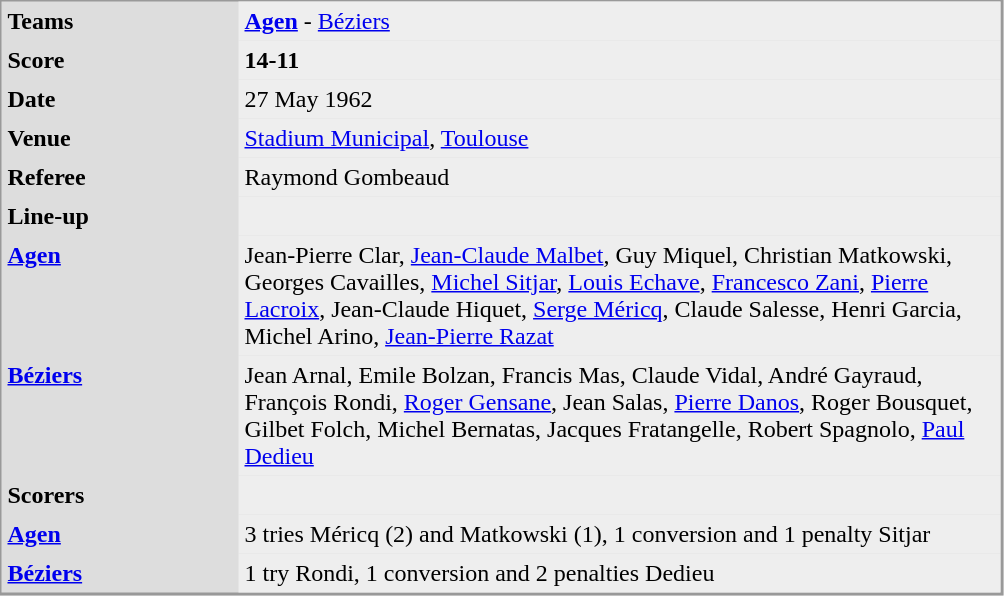<table align="left" cellpadding="4" cellspacing="0"  style="margin: 0 0 0 0; border: 1px solid #999; border-right-width: 2px; border-bottom-width: 2px; background-color: #DDDDDD">
<tr>
<td width="150" valign="top"><strong>Teams</strong></td>
<td width="500" bgcolor=#EEEEEE><strong><a href='#'>Agen</a> </strong> - <a href='#'>Béziers</a></td>
</tr>
<tr>
<td valign="top"><strong>Score</strong></td>
<td bgcolor=#EEEEEE><strong>14-11</strong></td>
</tr>
<tr>
<td valign="top"><strong>Date</strong></td>
<td bgcolor=#EEEEEE>27 May 1962</td>
</tr>
<tr>
<td valign="top"><strong>Venue</strong></td>
<td bgcolor=#EEEEEE><a href='#'>Stadium Municipal</a>, <a href='#'>Toulouse</a></td>
</tr>
<tr>
<td valign="top"><strong>Referee</strong></td>
<td bgcolor=#EEEEEE>Raymond Gombeaud</td>
</tr>
<tr>
<td valign="top"><strong>Line-up</strong></td>
<td bgcolor=#EEEEEE></td>
</tr>
<tr>
<td valign="top"><strong> <a href='#'>Agen</a> </strong></td>
<td bgcolor=#EEEEEE>Jean-Pierre Clar, <a href='#'>Jean-Claude Malbet</a>, Guy Miquel, Christian Matkowski, Georges Cavailles, <a href='#'>Michel Sitjar</a>, <a href='#'>Louis Echave</a>, <a href='#'>Francesco Zani</a>, <a href='#'>Pierre Lacroix</a>, Jean-Claude Hiquet, <a href='#'>Serge Méricq</a>,  Claude Salesse, Henri Garcia, Michel Arino, <a href='#'>Jean-Pierre Razat</a></td>
</tr>
<tr>
<td valign="top"><strong><a href='#'>Béziers</a></strong></td>
<td bgcolor=#EEEEEE>Jean Arnal, Emile Bolzan, Francis Mas, Claude Vidal, André Gayraud, François Rondi,  <a href='#'>Roger Gensane</a>, Jean Salas, <a href='#'>Pierre Danos</a>, Roger Bousquet, Gilbet Folch, Michel Bernatas, Jacques Fratangelle, Robert Spagnolo, <a href='#'>Paul Dedieu</a></td>
</tr>
<tr>
<td valign="top"><strong>Scorers</strong></td>
<td bgcolor=#EEEEEE></td>
</tr>
<tr>
<td valign="top"><strong><a href='#'>Agen</a>  </strong></td>
<td bgcolor=#EEEEEE>3 tries Méricq (2) and Matkowski (1), 1 conversion and 1 penalty Sitjar</td>
</tr>
<tr>
<td valign="top"><strong><a href='#'>Béziers</a></strong></td>
<td bgcolor=#EEEEEE>1 try Rondi, 1 conversion and 2 penalties  Dedieu</td>
</tr>
</table>
